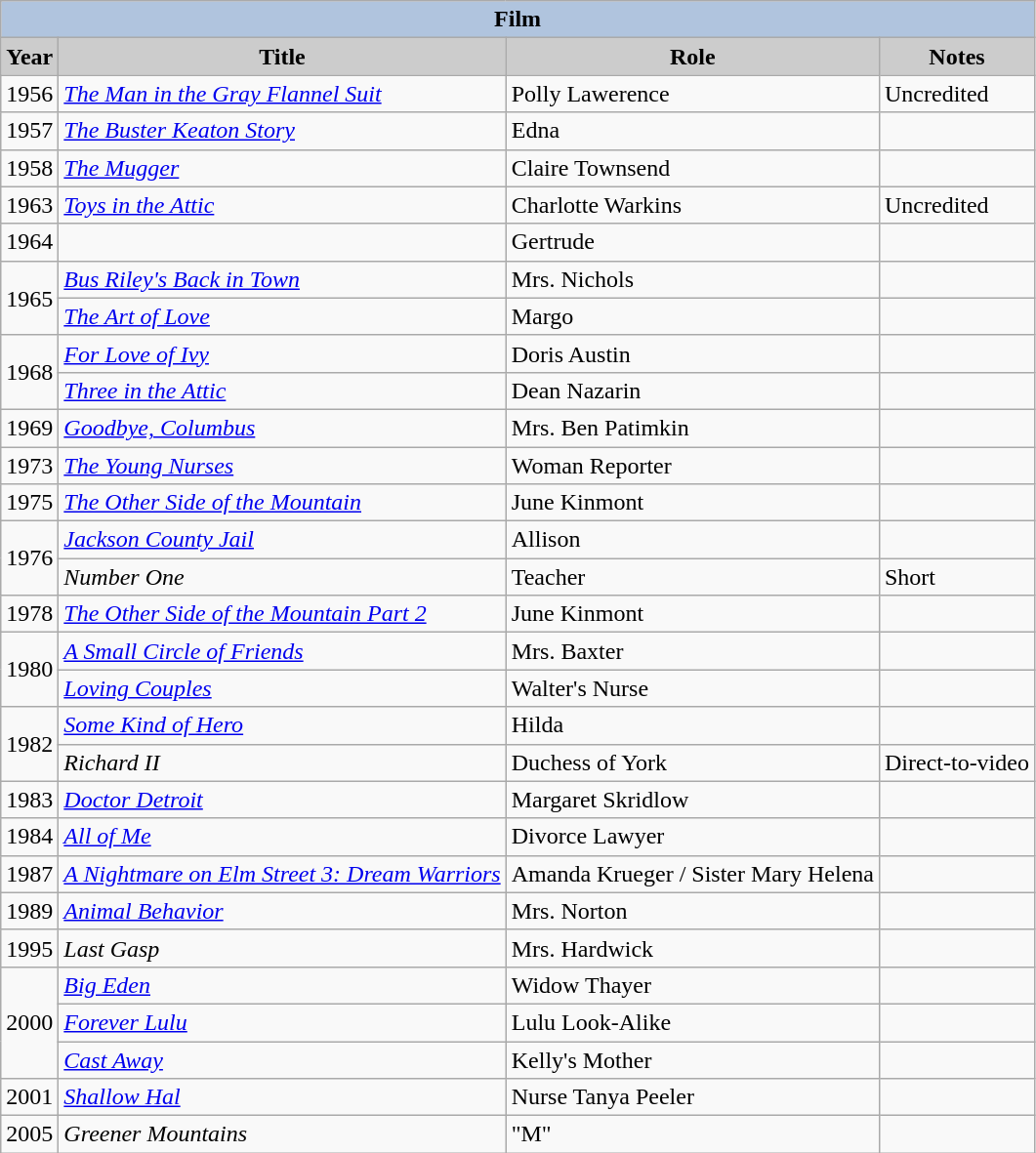<table class="wikitable">
<tr>
<th colspan=4 style="background:#B0C4DE;">Film</th>
</tr>
<tr>
<th style="background: #CCCCCC;">Year</th>
<th style="background: #CCCCCC;">Title</th>
<th style="background: #CCCCCC;">Role</th>
<th style="background: #CCCCCC;">Notes</th>
</tr>
<tr>
<td>1956</td>
<td><em><a href='#'>The Man in the Gray Flannel Suit</a></em></td>
<td>Polly Lawerence</td>
<td>Uncredited</td>
</tr>
<tr>
<td>1957</td>
<td><em><a href='#'>The Buster Keaton Story</a></em></td>
<td>Edna</td>
</tr>
<tr>
<td>1958</td>
<td><em><a href='#'>The Mugger</a></em></td>
<td>Claire Townsend</td>
<td></td>
</tr>
<tr>
<td>1963</td>
<td><em><a href='#'>Toys in the Attic</a></em></td>
<td>Charlotte Warkins</td>
<td>Uncredited</td>
</tr>
<tr>
<td>1964</td>
<td><em></em></td>
<td>Gertrude</td>
<td></td>
</tr>
<tr>
<td rowspan=2>1965</td>
<td><em><a href='#'>Bus Riley's Back in Town</a></em></td>
<td>Mrs. Nichols</td>
<td></td>
</tr>
<tr>
<td><em><a href='#'>The Art of Love</a></em></td>
<td>Margo</td>
<td></td>
</tr>
<tr>
<td rowspan=2>1968</td>
<td><em><a href='#'>For Love of Ivy</a></em></td>
<td>Doris Austin</td>
<td></td>
</tr>
<tr>
<td><em><a href='#'>Three in the Attic</a></em></td>
<td>Dean Nazarin</td>
<td></td>
</tr>
<tr>
<td>1969</td>
<td><em><a href='#'>Goodbye, Columbus</a></em></td>
<td>Mrs. Ben Patimkin</td>
<td></td>
</tr>
<tr>
<td>1973</td>
<td><em><a href='#'>The Young Nurses</a></em></td>
<td>Woman Reporter</td>
<td></td>
</tr>
<tr>
<td>1975</td>
<td><em><a href='#'>The Other Side of the Mountain</a></em></td>
<td>June Kinmont</td>
<td></td>
</tr>
<tr>
<td rowspan=2>1976</td>
<td><em><a href='#'>Jackson County Jail</a></em></td>
<td>Allison</td>
<td></td>
</tr>
<tr>
<td><em>Number One</em></td>
<td>Teacher</td>
<td>Short</td>
</tr>
<tr>
<td>1978</td>
<td><em><a href='#'>The Other Side of the Mountain Part 2</a></em></td>
<td>June Kinmont</td>
<td></td>
</tr>
<tr>
<td rowspan=2>1980</td>
<td><em><a href='#'>A Small Circle of Friends</a></em></td>
<td>Mrs. Baxter</td>
<td></td>
</tr>
<tr>
<td><em><a href='#'>Loving Couples</a></em></td>
<td>Walter's Nurse</td>
<td></td>
</tr>
<tr>
<td rowspan=2>1982</td>
<td><em><a href='#'>Some Kind of Hero</a></em></td>
<td>Hilda</td>
<td></td>
</tr>
<tr>
<td><em>Richard II</em></td>
<td>Duchess of York</td>
<td>Direct-to-video</td>
</tr>
<tr>
<td>1983</td>
<td><em><a href='#'>Doctor Detroit</a></em></td>
<td>Margaret Skridlow</td>
<td></td>
</tr>
<tr>
<td>1984</td>
<td><em><a href='#'>All of Me</a></em></td>
<td>Divorce Lawyer</td>
<td></td>
</tr>
<tr>
<td>1987</td>
<td><em><a href='#'>A Nightmare on Elm Street 3: Dream Warriors</a></em></td>
<td>Amanda Krueger / Sister Mary Helena</td>
<td></td>
</tr>
<tr>
<td>1989</td>
<td><em><a href='#'>Animal Behavior</a></em></td>
<td>Mrs. Norton</td>
<td></td>
</tr>
<tr>
<td>1995</td>
<td><em>Last Gasp</em></td>
<td>Mrs. Hardwick</td>
<td></td>
</tr>
<tr>
<td rowspan=3>2000</td>
<td><em><a href='#'>Big Eden</a></em></td>
<td>Widow Thayer</td>
<td></td>
</tr>
<tr>
<td><em><a href='#'>Forever Lulu</a></em></td>
<td>Lulu Look-Alike</td>
<td></td>
</tr>
<tr>
<td><em><a href='#'>Cast Away</a></em></td>
<td>Kelly's Mother</td>
<td></td>
</tr>
<tr>
<td>2001</td>
<td><em><a href='#'>Shallow Hal</a></em></td>
<td>Nurse Tanya Peeler</td>
<td></td>
</tr>
<tr>
<td>2005</td>
<td><em>Greener Mountains</em></td>
<td>"M"</td>
<td></td>
</tr>
</table>
